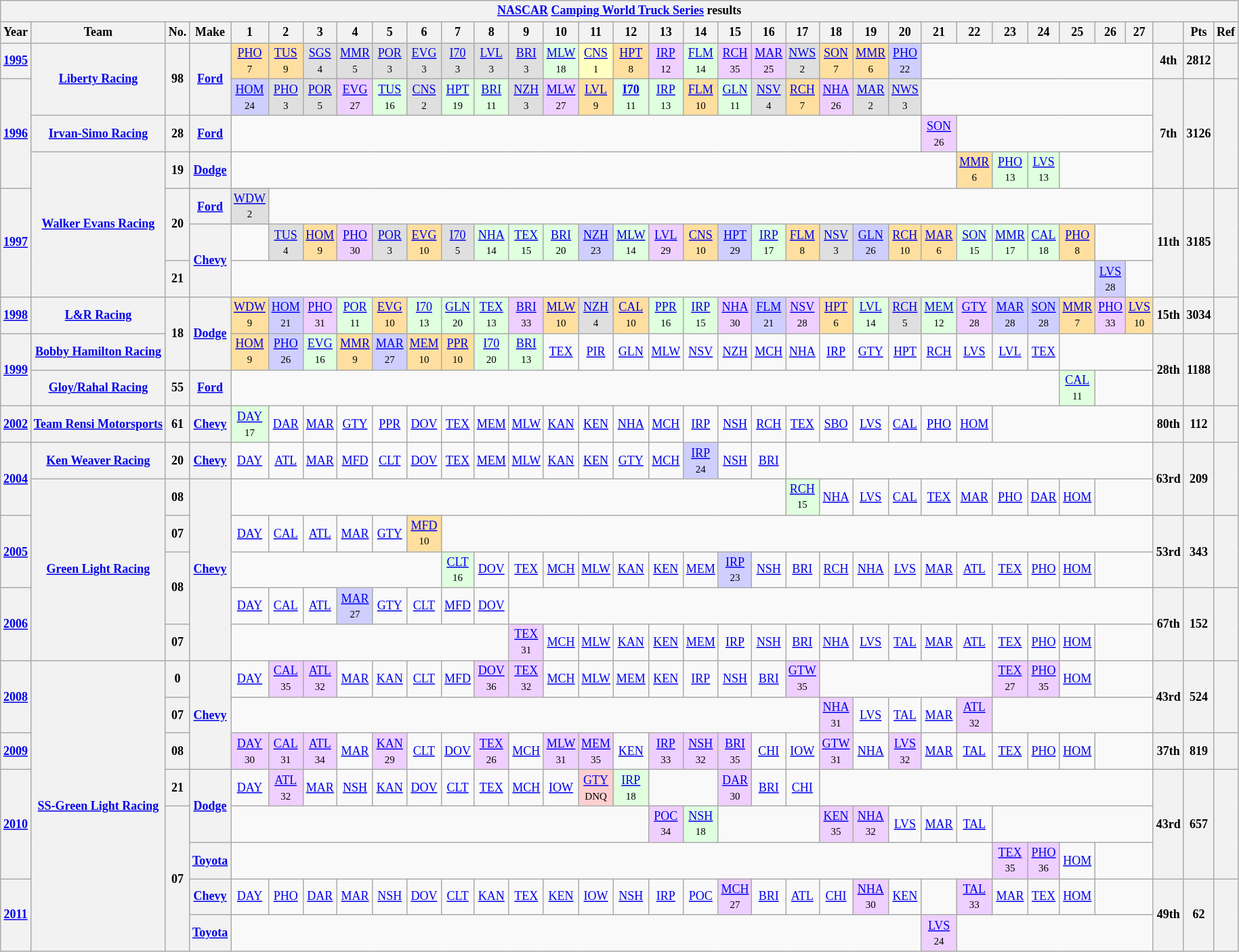<table class="wikitable" style="text-align:center; font-size:75%">
<tr>
<th colspan=45><a href='#'>NASCAR</a> <a href='#'>Camping World Truck Series</a> results</th>
</tr>
<tr>
<th>Year</th>
<th>Team</th>
<th>No.</th>
<th>Make</th>
<th>1</th>
<th>2</th>
<th>3</th>
<th>4</th>
<th>5</th>
<th>6</th>
<th>7</th>
<th>8</th>
<th>9</th>
<th>10</th>
<th>11</th>
<th>12</th>
<th>13</th>
<th>14</th>
<th>15</th>
<th>16</th>
<th>17</th>
<th>18</th>
<th>19</th>
<th>20</th>
<th>21</th>
<th>22</th>
<th>23</th>
<th>24</th>
<th>25</th>
<th>26</th>
<th>27</th>
<th></th>
<th>Pts</th>
<th>Ref</th>
</tr>
<tr>
<th><a href='#'>1995</a></th>
<th rowspan=2><a href='#'>Liberty Racing</a></th>
<th rowspan=2>98</th>
<th rowspan=2><a href='#'>Ford</a></th>
<td style="background:#FFDF9F;"><a href='#'>PHO</a><br><small>7</small></td>
<td style="background:#FFDF9F;"><a href='#'>TUS</a><br><small>9</small></td>
<td style="background:#DFDFDF;"><a href='#'>SGS</a><br><small>4</small></td>
<td style="background:#DFDFDF;"><a href='#'>MMR</a><br><small>5</small></td>
<td style="background:#DFDFDF;"><a href='#'>POR</a><br><small>3</small></td>
<td style="background:#DFDFDF;"><a href='#'>EVG</a><br><small>3</small></td>
<td style="background:#DFDFDF;"><a href='#'>I70</a><br><small>3</small></td>
<td style="background:#DFDFDF;"><a href='#'>LVL</a><br><small>3</small></td>
<td style="background:#DFDFDF;"><a href='#'>BRI</a><br><small>3</small></td>
<td style="background:#DFFFDF;"><a href='#'>MLW</a><br><small>18</small></td>
<td style="background:#FFFFBF;"><a href='#'>CNS</a><br><small>1</small></td>
<td style="background:#FFDF9F;"><a href='#'>HPT</a><br><small>8</small></td>
<td style="background:#EFCFFF;"><a href='#'>IRP</a><br><small>12</small></td>
<td style="background:#DFFFDF;"><a href='#'>FLM</a><br><small>14</small></td>
<td style="background:#EFCFFF;"><a href='#'>RCH</a><br><small>35</small></td>
<td style="background:#EFCFFF;"><a href='#'>MAR</a><br><small>25</small></td>
<td style="background:#DFDFDF;"><a href='#'>NWS</a><br><small>2</small></td>
<td style="background:#FFDF9F;"><a href='#'>SON</a> <br><small>7</small></td>
<td style="background:#FFDF9F;"><a href='#'>MMR</a><br><small>6</small></td>
<td style="background:#CFCFFF;"><a href='#'>PHO</a><br><small>22</small></td>
<td colspan=7></td>
<th>4th</th>
<th>2812</th>
<th></th>
</tr>
<tr>
<th rowspan=3><a href='#'>1996</a></th>
<td style="background:#CFCFFF;"><a href='#'>HOM</a><br><small>24</small></td>
<td style="background:#DFDFDF;"><a href='#'>PHO</a><br><small>3</small></td>
<td style="background:#DFDFDF;"><a href='#'>POR</a><br><small>5</small></td>
<td style="background:#EFCFFF;"><a href='#'>EVG</a><br><small>27</small></td>
<td style="background:#DFFFDF;"><a href='#'>TUS</a><br><small>16</small></td>
<td style="background:#DFDFDF;"><a href='#'>CNS</a><br><small>2</small></td>
<td style="background:#DFFFDF;"><a href='#'>HPT</a><br><small>19</small></td>
<td style="background:#DFFFDF;"><a href='#'>BRI</a><br><small>11</small></td>
<td style="background:#DFDFDF;"><a href='#'>NZH</a><br><small>3</small></td>
<td style="background:#EFCFFF;"><a href='#'>MLW</a><br><small>27</small></td>
<td style="background:#FFDF9F;"><a href='#'>LVL</a><br><small>9</small></td>
<td style="background:#DFFFDF;"><strong><a href='#'>I70</a></strong><br><small>11</small></td>
<td style="background:#DFFFDF;"><a href='#'>IRP</a><br><small>13</small></td>
<td style="background:#FFDF9F;"><a href='#'>FLM</a><br><small>10</small></td>
<td style="background:#DFFFDF;"><a href='#'>GLN</a><br><small>11</small></td>
<td style="background:#DFDFDF;"><a href='#'>NSV</a><br><small>4</small></td>
<td style="background:#FFDF9F;"><a href='#'>RCH</a><br><small>7</small></td>
<td style="background:#EFCFFF;"><a href='#'>NHA</a><br><small>26</small></td>
<td style="background:#DFDFDF;"><a href='#'>MAR</a><br><small>2</small></td>
<td style="background:#DFDFDF;"><a href='#'>NWS</a><br><small>3</small></td>
<td colspan=7></td>
<th rowspan=3>7th</th>
<th rowspan=3>3126</th>
<th rowspan=3></th>
</tr>
<tr>
<th><a href='#'>Irvan-Simo Racing</a></th>
<th>28</th>
<th><a href='#'>Ford</a></th>
<td colspan=20></td>
<td style="background:#EFCFFF;"><a href='#'>SON</a><br><small>26</small></td>
<td colspan=6></td>
</tr>
<tr>
<th rowspan=4><a href='#'>Walker Evans Racing</a></th>
<th>19</th>
<th><a href='#'>Dodge</a></th>
<td colspan=21></td>
<td style="background:#FFDF9F;"><a href='#'>MMR</a><br><small>6</small></td>
<td style="background:#DFFFDF;"><a href='#'>PHO</a><br><small>13</small></td>
<td style="background:#DFFFDF;"><a href='#'>LVS</a><br><small>13</small></td>
<td colspan=3></td>
</tr>
<tr>
<th rowspan=3><a href='#'>1997</a></th>
<th rowspan=2>20</th>
<th><a href='#'>Ford</a></th>
<td style="background:#DFDFDF;"><a href='#'>WDW</a><br><small>2</small></td>
<td colspan=26></td>
<th rowspan=3>11th</th>
<th rowspan=3>3185</th>
<th rowspan=3></th>
</tr>
<tr>
<th rowspan=2><a href='#'>Chevy</a></th>
<td></td>
<td style="background:#DFDFDF;"><a href='#'>TUS</a><br><small>4</small></td>
<td style="background:#FFDF9F;"><a href='#'>HOM</a><br><small>9</small></td>
<td style="background:#EFCFFF;"><a href='#'>PHO</a><br><small>30</small></td>
<td style="background:#DFDFDF;"><a href='#'>POR</a><br><small>3</small></td>
<td style="background:#FFDF9F;"><a href='#'>EVG</a><br><small>10</small></td>
<td style="background:#DFDFDF;"><a href='#'>I70</a><br><small>5</small></td>
<td style="background:#DFFFDF;"><a href='#'>NHA</a><br><small>14</small></td>
<td style="background:#DFFFDF;"><a href='#'>TEX</a><br><small>15</small></td>
<td style="background:#DFFFDF;"><a href='#'>BRI</a><br><small>20</small></td>
<td style="background:#CFCFFF;"><a href='#'>NZH</a><br><small>23</small></td>
<td style="background:#DFFFDF;"><a href='#'>MLW</a><br><small>14</small></td>
<td style="background:#EFCFFF;"><a href='#'>LVL</a><br><small>29</small></td>
<td style="background:#FFDF9F;"><a href='#'>CNS</a><br><small>10</small></td>
<td style="background:#CFCFFF;"><a href='#'>HPT</a><br><small>29</small></td>
<td style="background:#DFFFDF;"><a href='#'>IRP</a><br><small>17</small></td>
<td style="background:#FFDF9F;"><a href='#'>FLM</a><br><small>8</small></td>
<td style="background:#DFDFDF;"><a href='#'>NSV</a><br><small>3</small></td>
<td style="background:#CFCFFF;"><a href='#'>GLN</a><br><small>26</small></td>
<td style="background:#FFDF9F;"><a href='#'>RCH</a><br><small>10</small></td>
<td style="background:#FFDF9F;"><a href='#'>MAR</a><br><small>6</small></td>
<td style="background:#DFFFDF;"><a href='#'>SON</a><br><small>15</small></td>
<td style="background:#DFFFDF;"><a href='#'>MMR</a><br><small>17</small></td>
<td style="background:#DFFFDF;"><a href='#'>CAL</a><br><small>18</small></td>
<td style="background:#FFDF9F;"><a href='#'>PHO</a><br><small>8</small></td>
<td colspan=2></td>
</tr>
<tr>
<th>21</th>
<td colspan=25></td>
<td style="background:#CFCFFF;"><a href='#'>LVS</a><br><small>28</small></td>
<td></td>
</tr>
<tr>
<th><a href='#'>1998</a></th>
<th><a href='#'>L&R Racing</a></th>
<th rowspan=2>18</th>
<th rowspan=2><a href='#'>Dodge</a></th>
<td style="background:#FFDF9F;"><a href='#'>WDW</a><br><small>9</small></td>
<td style="background:#CFCFFF;"><a href='#'>HOM</a><br><small>21</small></td>
<td style="background:#EFCFFF;"><a href='#'>PHO</a><br><small>31</small></td>
<td style="background:#DFFFDF;"><a href='#'>POR</a><br><small>11</small></td>
<td style="background:#FFDF9F;"><a href='#'>EVG</a><br><small>10</small></td>
<td style="background:#DFFFDF;"><a href='#'>I70</a><br><small>13</small></td>
<td style="background:#DFFFDF;"><a href='#'>GLN</a><br><small>20</small></td>
<td style="background:#DFFFDF;"><a href='#'>TEX</a><br><small>13</small></td>
<td style="background:#EFCFFF;"><a href='#'>BRI</a><br><small>33</small></td>
<td style="background:#FFDF9F;"><a href='#'>MLW</a><br><small>10</small></td>
<td style="background:#DFDFDF;"><a href='#'>NZH</a><br><small>4</small></td>
<td style="background:#FFDF9F;"><a href='#'>CAL</a><br><small>10</small></td>
<td style="background:#DFFFDF;"><a href='#'>PPR</a><br><small>16</small></td>
<td style="background:#DFFFDF;"><a href='#'>IRP</a><br><small>15</small></td>
<td style="background:#EFCFFF;"><a href='#'>NHA</a><br><small>30</small></td>
<td style="background:#CFCFFF;"><a href='#'>FLM</a><br><small>21</small></td>
<td style="background:#EFCFFF;"><a href='#'>NSV</a><br><small>28</small></td>
<td style="background:#FFDF9F;"><a href='#'>HPT</a><br><small>6</small></td>
<td style="background:#DFFFDF;"><a href='#'>LVL</a><br><small>14</small></td>
<td style="background:#DFDFDF;"><a href='#'>RCH</a><br><small>5</small></td>
<td style="background:#DFFFDF;"><a href='#'>MEM</a><br><small>12</small></td>
<td style="background:#EFCFFF;"><a href='#'>GTY</a><br><small>28</small></td>
<td style="background:#CFCFFF;"><a href='#'>MAR</a><br><small>28</small></td>
<td style="background:#CFCFFF;"><a href='#'>SON</a><br><small>28</small></td>
<td style="background:#FFDF9F;"><a href='#'>MMR</a><br><small>7</small></td>
<td style="background:#EFCFFF;"><a href='#'>PHO</a><br><small>33</small></td>
<td style="background:#FFDF9F;"><a href='#'>LVS</a><br><small>10</small></td>
<th>15th</th>
<th>3034</th>
<th></th>
</tr>
<tr>
<th rowspan=2><a href='#'>1999</a></th>
<th><a href='#'>Bobby Hamilton Racing</a></th>
<td style="background:#FFDF9F;"><a href='#'>HOM</a><br><small>9</small></td>
<td style="background:#CFCFFF;"><a href='#'>PHO</a><br><small>26</small></td>
<td style="background:#DFFFDF;"><a href='#'>EVG</a><br><small>16</small></td>
<td style="background:#FFDF9F;"><a href='#'>MMR</a><br><small>9</small></td>
<td style="background:#CFCFFF;"><a href='#'>MAR</a><br><small>27</small></td>
<td style="background:#FFDF9F;"><a href='#'>MEM</a><br><small>10</small></td>
<td style="background:#FFDF9F;"><a href='#'>PPR</a><br><small>10</small></td>
<td style="background:#DFFFDF;"><a href='#'>I70</a><br><small>20</small></td>
<td style="background:#DFFFDF;"><a href='#'>BRI</a><br><small>13</small></td>
<td><a href='#'>TEX</a></td>
<td><a href='#'>PIR</a></td>
<td><a href='#'>GLN</a></td>
<td><a href='#'>MLW</a></td>
<td><a href='#'>NSV</a></td>
<td><a href='#'>NZH</a></td>
<td><a href='#'>MCH</a></td>
<td><a href='#'>NHA</a></td>
<td><a href='#'>IRP</a></td>
<td><a href='#'>GTY</a></td>
<td><a href='#'>HPT</a></td>
<td><a href='#'>RCH</a></td>
<td><a href='#'>LVS</a></td>
<td><a href='#'>LVL</a></td>
<td><a href='#'>TEX</a></td>
<td colspan=3></td>
<th rowspan=2>28th</th>
<th rowspan=2>1188</th>
<th rowspan=2></th>
</tr>
<tr>
<th><a href='#'>Gloy/Rahal Racing</a></th>
<th>55</th>
<th><a href='#'>Ford</a></th>
<td colspan=24></td>
<td style="background:#DFFFDF;"><a href='#'>CAL</a><br><small>11</small></td>
<td colspan=2></td>
</tr>
<tr>
<th><a href='#'>2002</a></th>
<th><a href='#'>Team Rensi Motorsports</a></th>
<th>61</th>
<th><a href='#'>Chevy</a></th>
<td style="background:#DFFFDF;"><a href='#'>DAY</a><br><small>17</small></td>
<td><a href='#'>DAR</a></td>
<td><a href='#'>MAR</a></td>
<td><a href='#'>GTY</a></td>
<td><a href='#'>PPR</a></td>
<td><a href='#'>DOV</a></td>
<td><a href='#'>TEX</a></td>
<td><a href='#'>MEM</a></td>
<td><a href='#'>MLW</a></td>
<td><a href='#'>KAN</a></td>
<td><a href='#'>KEN</a></td>
<td><a href='#'>NHA</a></td>
<td><a href='#'>MCH</a></td>
<td><a href='#'>IRP</a></td>
<td><a href='#'>NSH</a></td>
<td><a href='#'>RCH</a></td>
<td><a href='#'>TEX</a></td>
<td><a href='#'>SBO</a></td>
<td><a href='#'>LVS</a></td>
<td><a href='#'>CAL</a></td>
<td><a href='#'>PHO</a></td>
<td><a href='#'>HOM</a></td>
<td colspan=5></td>
<th>80th</th>
<th>112</th>
<th></th>
</tr>
<tr>
<th rowspan=2><a href='#'>2004</a></th>
<th><a href='#'>Ken Weaver Racing</a></th>
<th>20</th>
<th><a href='#'>Chevy</a></th>
<td><a href='#'>DAY</a></td>
<td><a href='#'>ATL</a></td>
<td><a href='#'>MAR</a></td>
<td><a href='#'>MFD</a></td>
<td><a href='#'>CLT</a></td>
<td><a href='#'>DOV</a></td>
<td><a href='#'>TEX</a></td>
<td><a href='#'>MEM</a></td>
<td><a href='#'>MLW</a></td>
<td><a href='#'>KAN</a></td>
<td><a href='#'>KEN</a></td>
<td><a href='#'>GTY</a></td>
<td><a href='#'>MCH</a></td>
<td style="background:#CFCFFF;"><a href='#'>IRP</a><br><small>24</small></td>
<td><a href='#'>NSH</a></td>
<td><a href='#'>BRI</a></td>
<td colspan=11></td>
<th rowspan=2>63rd</th>
<th rowspan=2>209</th>
<th rowspan=2></th>
</tr>
<tr>
<th rowspan=5><a href='#'>Green Light Racing</a></th>
<th>08</th>
<th rowspan=5><a href='#'>Chevy</a></th>
<td colspan=16></td>
<td style="background:#DFFFDF;"><a href='#'>RCH</a><br><small>15</small></td>
<td><a href='#'>NHA</a></td>
<td><a href='#'>LVS</a></td>
<td><a href='#'>CAL</a></td>
<td><a href='#'>TEX</a></td>
<td><a href='#'>MAR</a></td>
<td><a href='#'>PHO</a></td>
<td><a href='#'>DAR</a></td>
<td><a href='#'>HOM</a></td>
<td colspan=2></td>
</tr>
<tr>
<th rowspan=2><a href='#'>2005</a></th>
<th>07</th>
<td><a href='#'>DAY</a></td>
<td><a href='#'>CAL</a></td>
<td><a href='#'>ATL</a></td>
<td><a href='#'>MAR</a></td>
<td><a href='#'>GTY</a></td>
<td style="background:#FFDF9F;"><a href='#'>MFD</a><br><small>10</small></td>
<td colspan=21></td>
<th rowspan=2>53rd</th>
<th rowspan=2>343</th>
<th rowspan=2></th>
</tr>
<tr>
<th rowspan=2>08</th>
<td colspan=6></td>
<td style="background:#DFFFDF;"><a href='#'>CLT</a><br><small>16</small></td>
<td><a href='#'>DOV</a></td>
<td><a href='#'>TEX</a></td>
<td><a href='#'>MCH</a></td>
<td><a href='#'>MLW</a></td>
<td><a href='#'>KAN</a></td>
<td><a href='#'>KEN</a></td>
<td><a href='#'>MEM</a></td>
<td style="background:#CFCFFF;"><a href='#'>IRP</a><br><small>23</small></td>
<td><a href='#'>NSH</a></td>
<td><a href='#'>BRI</a></td>
<td><a href='#'>RCH</a></td>
<td><a href='#'>NHA</a></td>
<td><a href='#'>LVS</a></td>
<td><a href='#'>MAR</a></td>
<td><a href='#'>ATL</a></td>
<td><a href='#'>TEX</a></td>
<td><a href='#'>PHO</a></td>
<td><a href='#'>HOM</a></td>
<td colspan=2></td>
</tr>
<tr>
<th rowspan=2><a href='#'>2006</a></th>
<td><a href='#'>DAY</a></td>
<td><a href='#'>CAL</a></td>
<td><a href='#'>ATL</a></td>
<td style="background:#CFCFFF;"><a href='#'>MAR</a><br><small>27</small></td>
<td><a href='#'>GTY</a></td>
<td><a href='#'>CLT</a></td>
<td><a href='#'>MFD</a></td>
<td><a href='#'>DOV</a></td>
<td colspan=19></td>
<th rowspan=2>67th</th>
<th rowspan=2>152</th>
<th rowspan=2></th>
</tr>
<tr>
<th>07</th>
<td colspan=8></td>
<td style="background:#EFCFFF;"><a href='#'>TEX</a><br><small>31</small></td>
<td><a href='#'>MCH</a></td>
<td><a href='#'>MLW</a></td>
<td><a href='#'>KAN</a></td>
<td><a href='#'>KEN</a></td>
<td><a href='#'>MEM</a></td>
<td><a href='#'>IRP</a></td>
<td><a href='#'>NSH</a></td>
<td><a href='#'>BRI</a></td>
<td><a href='#'>NHA</a></td>
<td><a href='#'>LVS</a></td>
<td><a href='#'>TAL</a></td>
<td><a href='#'>MAR</a></td>
<td><a href='#'>ATL</a></td>
<td><a href='#'>TEX</a></td>
<td><a href='#'>PHO</a></td>
<td><a href='#'>HOM</a></td>
<td colspan=2></td>
</tr>
<tr>
<th rowspan=2><a href='#'>2008</a></th>
<th rowspan=8><a href='#'>SS-Green Light Racing</a></th>
<th>0</th>
<th rowspan=3><a href='#'>Chevy</a></th>
<td><a href='#'>DAY</a></td>
<td style="background:#EFCFFF;"><a href='#'>CAL</a><br><small>35</small></td>
<td style="background:#EFCFFF;"><a href='#'>ATL</a><br><small>32</small></td>
<td><a href='#'>MAR</a></td>
<td><a href='#'>KAN</a></td>
<td><a href='#'>CLT</a></td>
<td><a href='#'>MFD</a></td>
<td style="background:#EFCFFF;"><a href='#'>DOV</a><br><small>36</small></td>
<td style="background:#EFCFFF;"><a href='#'>TEX</a><br><small>32</small></td>
<td><a href='#'>MCH</a></td>
<td><a href='#'>MLW</a></td>
<td><a href='#'>MEM</a></td>
<td><a href='#'>KEN</a></td>
<td><a href='#'>IRP</a></td>
<td><a href='#'>NSH</a></td>
<td><a href='#'>BRI</a></td>
<td style="background:#EFCFFF;"><a href='#'>GTW</a><br><small>35</small></td>
<td colspan=5></td>
<td style="background:#EFCFFF;"><a href='#'>TEX</a><br><small>27</small></td>
<td style="background:#EFCFFF;"><a href='#'>PHO</a><br><small>35</small></td>
<td><a href='#'>HOM</a></td>
<td colspan=2></td>
<th rowspan=2>43rd</th>
<th rowspan=2>524</th>
<th rowspan=2></th>
</tr>
<tr>
<th>07</th>
<td colspan=17></td>
<td style="background:#EFCFFF;"><a href='#'>NHA</a><br><small>31</small></td>
<td><a href='#'>LVS</a></td>
<td><a href='#'>TAL</a></td>
<td><a href='#'>MAR</a></td>
<td style="background:#EFCFFF;"><a href='#'>ATL</a><br><small>32</small></td>
<td colspan=5></td>
</tr>
<tr>
<th><a href='#'>2009</a></th>
<th>08</th>
<td style="background:#EFCFFF;"><a href='#'>DAY</a><br><small>30</small></td>
<td style="background:#EFCFFF;"><a href='#'>CAL</a><br><small>31</small></td>
<td style="background:#EFCFFF;"><a href='#'>ATL</a><br><small>34</small></td>
<td><a href='#'>MAR</a></td>
<td style="background:#EFCFFF;"><a href='#'>KAN</a><br><small>29</small></td>
<td><a href='#'>CLT</a></td>
<td><a href='#'>DOV</a></td>
<td style="background:#EFCFFF;"><a href='#'>TEX</a><br><small>26</small></td>
<td><a href='#'>MCH</a></td>
<td style="background:#EFCFFF;"><a href='#'>MLW</a><br><small>31</small></td>
<td style="background:#EFCFFF;"><a href='#'>MEM</a><br><small>35</small></td>
<td><a href='#'>KEN</a></td>
<td style="background:#EFCFFF;"><a href='#'>IRP</a><br><small>33</small></td>
<td style="background:#EFCFFF;"><a href='#'>NSH</a><br><small>32</small></td>
<td style="background:#EFCFFF;"><a href='#'>BRI</a><br><small>35</small></td>
<td><a href='#'>CHI</a></td>
<td><a href='#'>IOW</a></td>
<td style="background:#EFCFFF;"><a href='#'>GTW</a><br><small>31</small></td>
<td><a href='#'>NHA</a></td>
<td style="background:#EFCFFF;"><a href='#'>LVS</a><br><small>32</small></td>
<td><a href='#'>MAR</a></td>
<td><a href='#'>TAL</a></td>
<td><a href='#'>TEX</a></td>
<td><a href='#'>PHO</a></td>
<td><a href='#'>HOM</a></td>
<td colspan=2></td>
<th>37th</th>
<th>819</th>
<th></th>
</tr>
<tr>
<th rowspan=3><a href='#'>2010</a></th>
<th>21</th>
<th rowspan=2><a href='#'>Dodge</a></th>
<td><a href='#'>DAY</a></td>
<td style="background:#EFCFFF;"><a href='#'>ATL</a><br><small>32</small></td>
<td><a href='#'>MAR</a></td>
<td><a href='#'>NSH</a></td>
<td><a href='#'>KAN</a></td>
<td><a href='#'>DOV</a></td>
<td><a href='#'>CLT</a></td>
<td><a href='#'>TEX</a></td>
<td><a href='#'>MCH</a></td>
<td><a href='#'>IOW</a></td>
<td style="background:#FFCFCF;"><a href='#'>GTY</a><br><small>DNQ</small></td>
<td style="background:#DFFFDF;"><a href='#'>IRP</a><br><small>18</small></td>
<td colspan=2></td>
<td style="background:#EFCFFF;"><a href='#'>DAR</a><br><small>30</small></td>
<td><a href='#'>BRI</a></td>
<td><a href='#'>CHI</a></td>
<td colspan=10></td>
<th rowspan=3>43rd</th>
<th rowspan=3>657</th>
<th rowspan=3></th>
</tr>
<tr>
<th rowspan=4>07</th>
<td colspan=12></td>
<td style="background:#EFCFFF;"><a href='#'>POC</a><br><small>34</small></td>
<td style="background:#DFFFDF;"><a href='#'>NSH</a><br><small>18</small></td>
<td colspan=3></td>
<td style="background:#EFCFFF;"><a href='#'>KEN</a><br><small>35</small></td>
<td style="background:#EFCFFF;"><a href='#'>NHA</a><br><small>32</small></td>
<td><a href='#'>LVS</a></td>
<td><a href='#'>MAR</a></td>
<td><a href='#'>TAL</a></td>
<td colspan=5></td>
</tr>
<tr>
<th><a href='#'>Toyota</a></th>
<td colspan=22></td>
<td style="background:#EFCFFF;"><a href='#'>TEX</a><br><small>35</small></td>
<td style="background:#EFCFFF;"><a href='#'>PHO</a><br><small>36</small></td>
<td><a href='#'>HOM</a></td>
<td colspan=2></td>
</tr>
<tr>
<th rowspan=2><a href='#'>2011</a></th>
<th><a href='#'>Chevy</a></th>
<td><a href='#'>DAY</a></td>
<td><a href='#'>PHO</a></td>
<td><a href='#'>DAR</a></td>
<td><a href='#'>MAR</a></td>
<td><a href='#'>NSH</a></td>
<td><a href='#'>DOV</a></td>
<td><a href='#'>CLT</a></td>
<td><a href='#'>KAN</a></td>
<td><a href='#'>TEX</a></td>
<td><a href='#'>KEN</a></td>
<td><a href='#'>IOW</a></td>
<td><a href='#'>NSH</a></td>
<td><a href='#'>IRP</a></td>
<td><a href='#'>POC</a></td>
<td style="background:#EFCFFF;"><a href='#'>MCH</a><br><small>27</small></td>
<td><a href='#'>BRI</a></td>
<td><a href='#'>ATL</a></td>
<td><a href='#'>CHI</a></td>
<td style="background:#EFCFFF;"><a href='#'>NHA</a><br><small>30</small></td>
<td><a href='#'>KEN</a></td>
<td></td>
<td style="background:#EFCFFF;"><a href='#'>TAL</a><br><small>33</small></td>
<td><a href='#'>MAR</a></td>
<td><a href='#'>TEX</a></td>
<td><a href='#'>HOM</a></td>
<td colspan=2></td>
<th rowspan=2>49th</th>
<th rowspan=2>62</th>
<th rowspan=2></th>
</tr>
<tr>
<th><a href='#'>Toyota</a></th>
<td colspan=20></td>
<td style="background:#EFCFFF;"><a href='#'>LVS</a><br><small>24</small></td>
<td colspan=6></td>
</tr>
</table>
